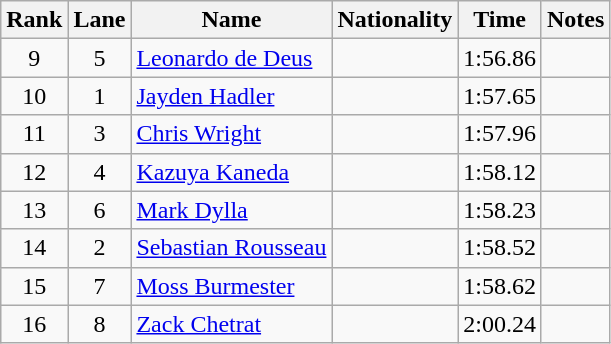<table class="wikitable sortable" style="text-align:center">
<tr>
<th>Rank</th>
<th>Lane</th>
<th>Name</th>
<th>Nationality</th>
<th>Time</th>
<th>Notes</th>
</tr>
<tr>
<td>9</td>
<td>5</td>
<td align=left><a href='#'>Leonardo de Deus</a></td>
<td align=left></td>
<td>1:56.86</td>
<td></td>
</tr>
<tr>
<td>10</td>
<td>1</td>
<td align=left><a href='#'>Jayden Hadler</a></td>
<td align=left></td>
<td>1:57.65</td>
<td></td>
</tr>
<tr>
<td>11</td>
<td>3</td>
<td align=left><a href='#'>Chris Wright</a></td>
<td align=left></td>
<td>1:57.96</td>
<td></td>
</tr>
<tr>
<td>12</td>
<td>4</td>
<td align=left><a href='#'>Kazuya Kaneda</a></td>
<td align=left></td>
<td>1:58.12</td>
<td></td>
</tr>
<tr>
<td>13</td>
<td>6</td>
<td align=left><a href='#'>Mark Dylla</a></td>
<td align=left></td>
<td>1:58.23</td>
<td></td>
</tr>
<tr>
<td>14</td>
<td>2</td>
<td align=left><a href='#'>Sebastian Rousseau</a></td>
<td align=left></td>
<td>1:58.52</td>
<td></td>
</tr>
<tr>
<td>15</td>
<td>7</td>
<td align=left><a href='#'>Moss Burmester</a></td>
<td align=left></td>
<td>1:58.62</td>
<td></td>
</tr>
<tr>
<td>16</td>
<td>8</td>
<td align=left><a href='#'>Zack Chetrat</a></td>
<td align=left></td>
<td>2:00.24</td>
<td></td>
</tr>
</table>
